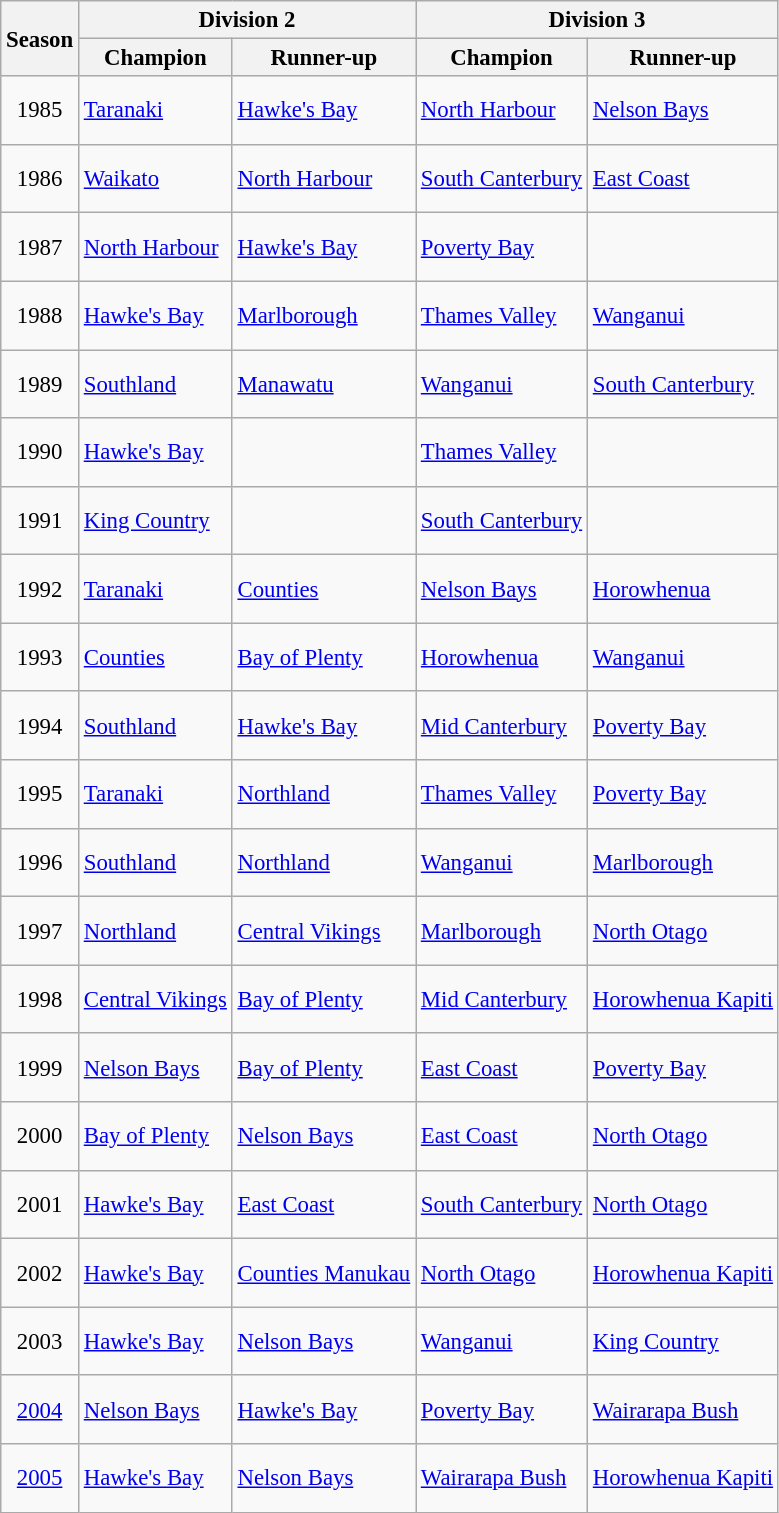<table class="wikitable sortable" style="text-align:left; font-size:95%;">
<tr>
<th rowspan="2">Season</th>
<th colspan="2">Division 2</th>
<th colspan="2">Division 3</th>
</tr>
<tr>
<th>Champion</th>
<th>Runner-up</th>
<th>Champion</th>
<th>Runner-up</th>
</tr>
<tr style=height:3em>
<td style="text-align: center;">1985</td>
<td><a href='#'>Taranaki</a></td>
<td><a href='#'>Hawke's Bay</a></td>
<td><a href='#'>North Harbour</a></td>
<td><a href='#'>Nelson Bays</a></td>
</tr>
<tr style=height:3em>
<td style="text-align: center;">1986</td>
<td><a href='#'>Waikato</a></td>
<td><a href='#'>North Harbour</a></td>
<td><a href='#'>South Canterbury</a></td>
<td><a href='#'>East Coast</a></td>
</tr>
<tr style=height:3em>
<td style="text-align: center;">1987</td>
<td><a href='#'>North Harbour</a></td>
<td><a href='#'>Hawke's Bay</a></td>
<td><a href='#'>Poverty Bay</a></td>
<td></td>
</tr>
<tr style=height:3em>
<td style="text-align: center;">1988</td>
<td><a href='#'>Hawke's Bay</a></td>
<td><a href='#'>Marlborough</a></td>
<td><a href='#'>Thames Valley</a></td>
<td><a href='#'>Wanganui</a></td>
</tr>
<tr style=height:3em>
<td style="text-align: center;">1989</td>
<td><a href='#'>Southland</a></td>
<td><a href='#'>Manawatu</a></td>
<td><a href='#'>Wanganui</a></td>
<td><a href='#'>South Canterbury</a></td>
</tr>
<tr style=height:3em>
<td style="text-align: center;">1990</td>
<td><a href='#'>Hawke's Bay</a></td>
<td></td>
<td><a href='#'>Thames Valley</a></td>
<td></td>
</tr>
<tr style=height:3em>
<td style="text-align: center;">1991</td>
<td><a href='#'>King Country</a></td>
<td></td>
<td><a href='#'>South Canterbury</a></td>
<td></td>
</tr>
<tr style=height:3em>
<td style="text-align: center;">1992</td>
<td><a href='#'>Taranaki</a></td>
<td><a href='#'>Counties</a></td>
<td><a href='#'>Nelson Bays</a></td>
<td><a href='#'>Horowhenua</a></td>
</tr>
<tr style=height:3em>
<td style="text-align: center;">1993</td>
<td><a href='#'>Counties</a></td>
<td><a href='#'>Bay of Plenty</a></td>
<td><a href='#'>Horowhenua</a></td>
<td><a href='#'>Wanganui</a></td>
</tr>
<tr style=height:3em>
<td style="text-align: center;">1994</td>
<td><a href='#'>Southland</a></td>
<td><a href='#'>Hawke's Bay</a></td>
<td><a href='#'>Mid Canterbury</a></td>
<td><a href='#'>Poverty Bay</a></td>
</tr>
<tr style=height:3em>
<td style="text-align: center;">1995</td>
<td><a href='#'>Taranaki</a></td>
<td><a href='#'>Northland</a></td>
<td><a href='#'>Thames Valley</a></td>
<td><a href='#'>Poverty Bay</a></td>
</tr>
<tr style=height:3em>
<td style="text-align: center;">1996</td>
<td><a href='#'>Southland</a></td>
<td><a href='#'>Northland</a></td>
<td><a href='#'>Wanganui</a></td>
<td><a href='#'>Marlborough</a></td>
</tr>
<tr style=height:3em>
<td style="text-align: center;">1997</td>
<td><a href='#'>Northland</a></td>
<td><a href='#'>Central Vikings</a></td>
<td><a href='#'>Marlborough</a></td>
<td><a href='#'>North Otago</a></td>
</tr>
<tr style=height:3em>
<td style="text-align: center;">1998</td>
<td><a href='#'>Central Vikings</a></td>
<td><a href='#'>Bay of Plenty</a></td>
<td><a href='#'>Mid Canterbury</a></td>
<td><a href='#'>Horowhenua Kapiti</a></td>
</tr>
<tr style=height:3em>
<td style="text-align: center;">1999</td>
<td><a href='#'>Nelson Bays</a></td>
<td><a href='#'>Bay of Plenty</a></td>
<td><a href='#'>East Coast</a></td>
<td><a href='#'>Poverty Bay</a></td>
</tr>
<tr style=height:3em>
<td style="text-align: center;">2000</td>
<td><a href='#'>Bay of Plenty</a></td>
<td><a href='#'>Nelson Bays</a></td>
<td><a href='#'>East Coast</a></td>
<td><a href='#'>North Otago</a></td>
</tr>
<tr style=height:3em>
<td style="text-align: center;">2001</td>
<td><a href='#'>Hawke's Bay</a></td>
<td><a href='#'>East Coast</a></td>
<td><a href='#'>South Canterbury</a></td>
<td><a href='#'>North Otago</a></td>
</tr>
<tr style=height:3em>
<td style="text-align: center;">2002</td>
<td><a href='#'>Hawke's Bay</a></td>
<td><a href='#'>Counties Manukau</a></td>
<td><a href='#'>North Otago</a></td>
<td><a href='#'>Horowhenua Kapiti</a></td>
</tr>
<tr style=height:3em>
<td style="text-align: center;">2003</td>
<td><a href='#'>Hawke's Bay</a></td>
<td><a href='#'>Nelson Bays</a></td>
<td><a href='#'>Wanganui</a></td>
<td><a href='#'>King Country</a></td>
</tr>
<tr style=height:3em>
<td style="text-align: center;"><a href='#'>2004</a></td>
<td><a href='#'>Nelson Bays</a></td>
<td><a href='#'>Hawke's Bay</a></td>
<td><a href='#'>Poverty Bay</a></td>
<td><a href='#'>Wairarapa Bush</a></td>
</tr>
<tr style=height:3em>
<td style="text-align: center;"><a href='#'>2005</a></td>
<td><a href='#'>Hawke's Bay</a></td>
<td><a href='#'>Nelson Bays</a></td>
<td><a href='#'>Wairarapa Bush</a></td>
<td><a href='#'>Horowhenua Kapiti</a></td>
</tr>
</table>
